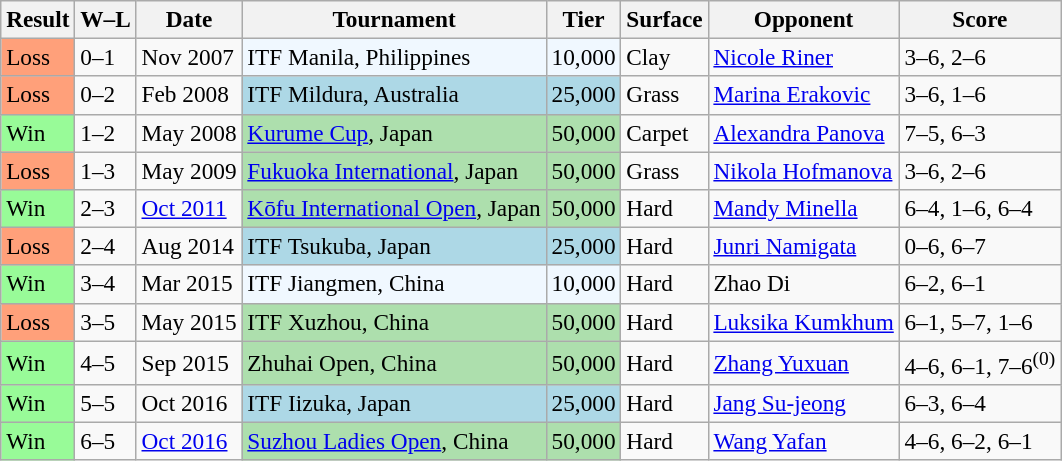<table class="sortable wikitable" style=font-size:97%>
<tr>
<th>Result</th>
<th class="unsortable">W–L</th>
<th>Date</th>
<th>Tournament</th>
<th>Tier</th>
<th>Surface</th>
<th>Opponent</th>
<th class="unsortable">Score</th>
</tr>
<tr>
<td style="background:#ffa07a;">Loss</td>
<td>0–1</td>
<td>Nov 2007</td>
<td style="background:#f0f8ff;">ITF Manila, Philippines</td>
<td style="background:#f0f8ff;">10,000</td>
<td>Clay</td>
<td> <a href='#'>Nicole Riner</a></td>
<td>3–6, 2–6</td>
</tr>
<tr>
<td style="background:#ffa07a;">Loss</td>
<td>0–2</td>
<td>Feb 2008</td>
<td style="background:lightblue;">ITF Mildura, Australia</td>
<td style="background:lightblue;">25,000</td>
<td>Grass</td>
<td> <a href='#'>Marina Erakovic</a></td>
<td>3–6, 1–6</td>
</tr>
<tr>
<td style="background:#98fb98;">Win</td>
<td>1–2</td>
<td>May 2008</td>
<td style="background:#addfad;"><a href='#'>Kurume Cup</a>, Japan</td>
<td style="background:#addfad;">50,000</td>
<td>Carpet</td>
<td> <a href='#'>Alexandra Panova</a></td>
<td>7–5, 6–3</td>
</tr>
<tr>
<td style="background:#ffa07a;">Loss</td>
<td>1–3</td>
<td>May 2009</td>
<td style="background:#addfad;"><a href='#'>Fukuoka International</a>, Japan</td>
<td style="background:#addfad;">50,000</td>
<td>Grass</td>
<td> <a href='#'>Nikola Hofmanova</a></td>
<td>3–6, 2–6</td>
</tr>
<tr>
<td style="background:#98fb98;">Win</td>
<td>2–3</td>
<td><a href='#'>Oct 2011</a></td>
<td style="background:#addfad;"><a href='#'>Kōfu International Open</a>, Japan</td>
<td style="background:#addfad;">50,000</td>
<td>Hard</td>
<td> <a href='#'>Mandy Minella</a></td>
<td>6–4, 1–6, 6–4</td>
</tr>
<tr>
<td style="background:#ffa07a;">Loss</td>
<td>2–4</td>
<td>Aug 2014</td>
<td style="background:lightblue;">ITF Tsukuba, Japan</td>
<td style="background:lightblue;">25,000</td>
<td>Hard</td>
<td> <a href='#'>Junri Namigata</a></td>
<td>0–6, 6–7</td>
</tr>
<tr>
<td style="background:#98fb98;">Win</td>
<td>3–4</td>
<td>Mar 2015</td>
<td style="background:#f0f8ff;">ITF Jiangmen, China</td>
<td style="background:#f0f8ff;">10,000</td>
<td>Hard</td>
<td> Zhao Di</td>
<td>6–2, 6–1</td>
</tr>
<tr>
<td style="background:#ffa07a;">Loss</td>
<td>3–5</td>
<td>May 2015</td>
<td style="background:#addfad;">ITF Xuzhou, China</td>
<td style="background:#addfad;">50,000</td>
<td>Hard</td>
<td> <a href='#'>Luksika Kumkhum</a></td>
<td>6–1, 5–7, 1–6</td>
</tr>
<tr>
<td style="background:#98fb98;">Win</td>
<td>4–5</td>
<td>Sep 2015</td>
<td style="background:#addfad;">Zhuhai Open, China</td>
<td style="background:#addfad;">50,000</td>
<td>Hard</td>
<td> <a href='#'>Zhang Yuxuan</a></td>
<td>4–6, 6–1, 7–6<sup>(0)</sup></td>
</tr>
<tr>
<td style="background:#98fb98;">Win</td>
<td>5–5</td>
<td>Oct 2016</td>
<td style="background:lightblue;">ITF Iizuka, Japan</td>
<td style="background:lightblue;">25,000</td>
<td>Hard</td>
<td> <a href='#'>Jang Su-jeong</a></td>
<td>6–3, 6–4</td>
</tr>
<tr>
<td style="background:#98fb98;">Win</td>
<td>6–5</td>
<td><a href='#'>Oct 2016</a></td>
<td style="background:#addfad;"><a href='#'>Suzhou Ladies Open</a>, China</td>
<td style="background:#addfad;">50,000</td>
<td>Hard</td>
<td> <a href='#'>Wang Yafan</a></td>
<td>4–6, 6–2, 6–1</td>
</tr>
</table>
